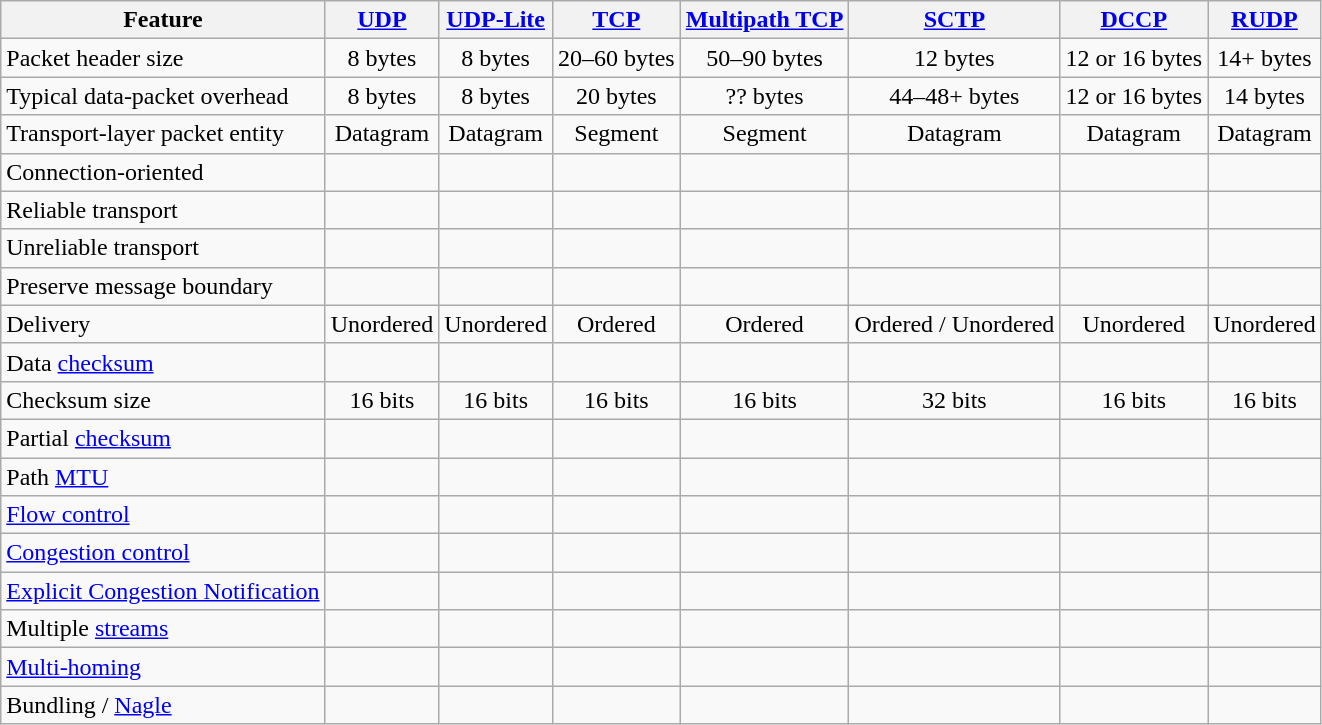<table class="wikitable" style="text-align:center">
<tr>
<th scope="col">Feature</th>
<th scope="col"><a href='#'>UDP</a></th>
<th scope="col"><a href='#'>UDP-Lite</a></th>
<th scope="col"><a href='#'>TCP</a></th>
<th scope="col"><a href='#'>Multipath TCP</a></th>
<th scope="col"><a href='#'>SCTP</a></th>
<th scope="col"><a href='#'>DCCP</a></th>
<th scope="col"><a href='#'>RUDP</a></th>
</tr>
<tr>
<td style="text-align:left">Packet header size</td>
<td>8 bytes</td>
<td>8 bytes</td>
<td>20–60 bytes</td>
<td>50–90 bytes</td>
<td>12 bytes</td>
<td>12 or 16 bytes</td>
<td>14+ bytes</td>
</tr>
<tr>
<td style="text-align:left">Typical data-packet overhead</td>
<td>8 bytes</td>
<td>8 bytes</td>
<td>20 bytes</td>
<td>?? bytes</td>
<td>44–48+ bytes</td>
<td>12 or 16 bytes</td>
<td>14 bytes</td>
</tr>
<tr>
<td style="text-align:left">Transport-layer packet entity</td>
<td>Datagram</td>
<td>Datagram</td>
<td>Segment</td>
<td>Segment</td>
<td>Datagram</td>
<td>Datagram</td>
<td>Datagram</td>
</tr>
<tr>
<td style="text-align:left">Connection-oriented</td>
<td></td>
<td></td>
<td></td>
<td></td>
<td></td>
<td></td>
<td></td>
</tr>
<tr>
<td style="text-align:left">Reliable transport</td>
<td></td>
<td></td>
<td></td>
<td></td>
<td></td>
<td></td>
<td></td>
</tr>
<tr>
<td style="text-align:left">Unreliable transport</td>
<td></td>
<td></td>
<td></td>
<td></td>
<td></td>
<td></td>
<td></td>
</tr>
<tr>
<td style="text-align:left">Preserve message boundary</td>
<td></td>
<td></td>
<td></td>
<td></td>
<td></td>
<td></td>
<td></td>
</tr>
<tr>
<td style="text-align:left">Delivery</td>
<td>Unordered</td>
<td>Unordered</td>
<td>Ordered</td>
<td>Ordered</td>
<td>Ordered / Unordered</td>
<td>Unordered</td>
<td>Unordered</td>
</tr>
<tr>
<td style="text-align:left">Data <a href='#'>checksum</a></td>
<td></td>
<td></td>
<td></td>
<td></td>
<td></td>
<td></td>
<td></td>
</tr>
<tr>
<td style="text-align:left">Checksum size</td>
<td>16 bits</td>
<td>16 bits</td>
<td>16 bits</td>
<td>16 bits</td>
<td>32 bits</td>
<td>16 bits</td>
<td>16 bits</td>
</tr>
<tr>
<td style="text-align:left">Partial <a href='#'>checksum</a></td>
<td></td>
<td></td>
<td></td>
<td></td>
<td></td>
<td></td>
<td></td>
</tr>
<tr>
<td style="text-align:left">Path <a href='#'>MTU</a></td>
<td></td>
<td></td>
<td></td>
<td></td>
<td></td>
<td></td>
<td></td>
</tr>
<tr>
<td style="text-align:left"><a href='#'>Flow control</a></td>
<td></td>
<td></td>
<td></td>
<td></td>
<td></td>
<td></td>
<td></td>
</tr>
<tr>
<td style="text-align:left"><a href='#'>Congestion control</a></td>
<td></td>
<td></td>
<td></td>
<td></td>
<td></td>
<td></td>
<td></td>
</tr>
<tr>
<td style="text-align:left"><a href='#'>Explicit Congestion Notification</a></td>
<td></td>
<td></td>
<td></td>
<td></td>
<td></td>
<td></td>
<td></td>
</tr>
<tr>
<td style="text-align:left">Multiple <a href='#'>streams</a></td>
<td></td>
<td></td>
<td></td>
<td></td>
<td></td>
<td></td>
<td></td>
</tr>
<tr>
<td style="text-align:left"><a href='#'>Multi-homing</a></td>
<td></td>
<td></td>
<td></td>
<td></td>
<td></td>
<td></td>
<td></td>
</tr>
<tr>
<td style="text-align:left">Bundling / <a href='#'>Nagle</a></td>
<td></td>
<td></td>
<td></td>
<td></td>
<td></td>
<td></td>
<td></td>
</tr>
</table>
